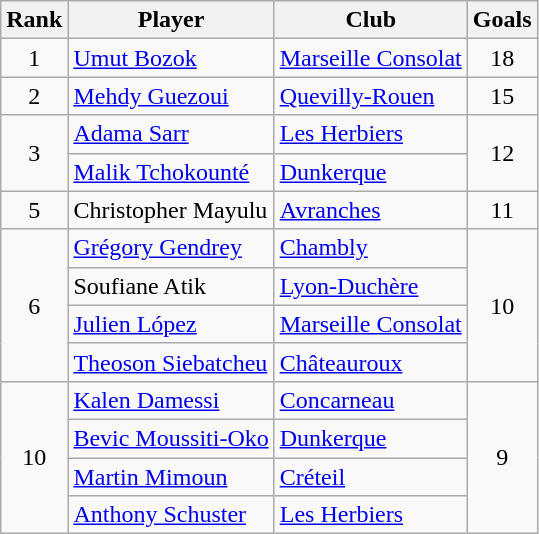<table class="wikitable" style="text-align:center">
<tr>
<th>Rank</th>
<th>Player</th>
<th>Club</th>
<th>Goals</th>
</tr>
<tr>
<td>1</td>
<td align="left"> <a href='#'>Umut Bozok</a></td>
<td align="left"><a href='#'>Marseille Consolat</a></td>
<td>18</td>
</tr>
<tr>
<td>2</td>
<td align="left"> <a href='#'>Mehdy Guezoui</a></td>
<td align="left"><a href='#'>Quevilly-Rouen</a></td>
<td>15</td>
</tr>
<tr>
<td rowspan="2">3</td>
<td align="left"> <a href='#'>Adama Sarr</a></td>
<td align="left"><a href='#'>Les Herbiers</a></td>
<td rowspan="2">12</td>
</tr>
<tr>
<td align="left"> <a href='#'>Malik Tchokounté</a></td>
<td align="left"><a href='#'>Dunkerque</a></td>
</tr>
<tr>
<td>5</td>
<td align="left"> Christopher Mayulu</td>
<td align="left"><a href='#'>Avranches</a></td>
<td>11</td>
</tr>
<tr>
<td rowspan="4">6</td>
<td align="left"> <a href='#'>Grégory Gendrey</a></td>
<td align="left"><a href='#'>Chambly</a></td>
<td rowspan="4">10</td>
</tr>
<tr>
<td align="left"> Soufiane Atik</td>
<td align="left"><a href='#'>Lyon-Duchère</a></td>
</tr>
<tr>
<td align="left"> <a href='#'>Julien López</a></td>
<td align="left"><a href='#'>Marseille Consolat</a></td>
</tr>
<tr>
<td align="left"> <a href='#'>Theoson Siebatcheu</a></td>
<td align="left"><a href='#'>Châteauroux</a></td>
</tr>
<tr>
<td rowspan="4">10</td>
<td align="left"> <a href='#'>Kalen Damessi</a></td>
<td align="left"><a href='#'>Concarneau</a></td>
<td rowspan="4">9</td>
</tr>
<tr>
<td align="left"> <a href='#'>Bevic Moussiti-Oko</a></td>
<td align="left"><a href='#'>Dunkerque</a></td>
</tr>
<tr>
<td align="left"> <a href='#'>Martin Mimoun</a></td>
<td align="left"><a href='#'>Créteil</a></td>
</tr>
<tr>
<td align="left"> <a href='#'>Anthony Schuster</a></td>
<td align="left"><a href='#'>Les Herbiers</a></td>
</tr>
</table>
